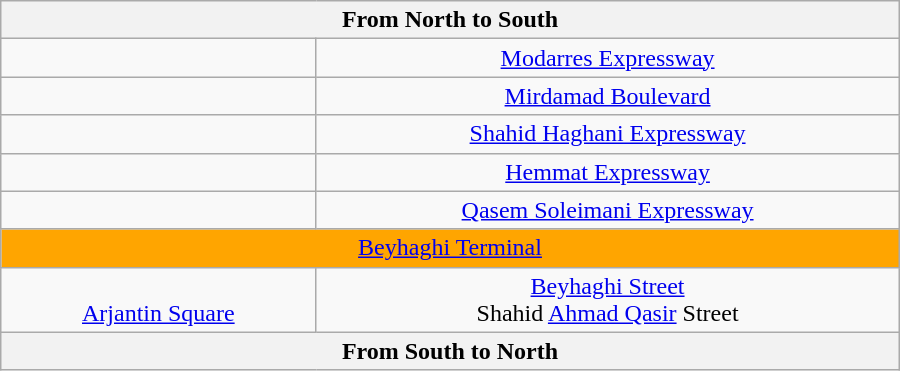<table class="wikitable" style="text-align:center" width="600px">
<tr>
<th text-align="center" colspan="3"> From North to South </th>
</tr>
<tr>
<td></td>
<td> <a href='#'>Modarres Expressway</a></td>
</tr>
<tr>
<td></td>
<td> <a href='#'>Mirdamad Boulevard</a></td>
</tr>
<tr>
<td></td>
<td> <a href='#'>Shahid Haghani Expressway</a></td>
</tr>
<tr>
<td></td>
<td> <a href='#'>Hemmat Expressway</a></td>
</tr>
<tr>
<td></td>
<td> <a href='#'>Qasem Soleimani Expressway</a></td>
</tr>
<tr>
<td text-align="center" colspan="3" style="background: orange; color: white;"> <a href='#'>Beyhaghi Terminal</a></td>
</tr>
<tr>
<td><br><a href='#'>Arjantin Square</a></td>
<td> <a href='#'>Beyhaghi Street</a><br> Shahid <a href='#'>Ahmad Qasir</a> Street</td>
</tr>
<tr>
<th text-align="center" colspan="3"> From South to North </th>
</tr>
</table>
